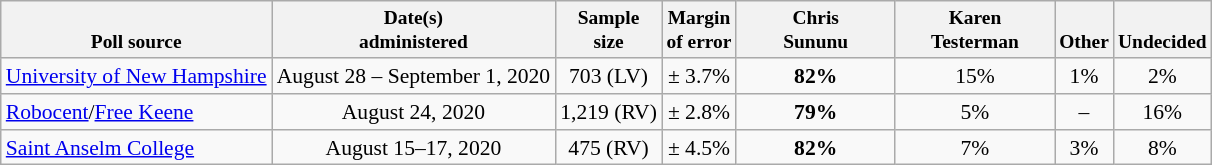<table class="wikitable" style="font-size:90%;text-align:center;">
<tr valign=bottom style="font-size:90%;">
<th>Poll source</th>
<th>Date(s)<br>administered</th>
<th>Sample<br>size</th>
<th>Margin<br>of error</th>
<th style="width:100px;">Chris<br>Sununu</th>
<th style="width:100px;">Karen<br>Testerman</th>
<th>Other</th>
<th>Undecided</th>
</tr>
<tr>
<td style="text-align:left;"><a href='#'>University of New Hampshire</a></td>
<td>August 28 – September 1, 2020</td>
<td>703 (LV)</td>
<td>± 3.7%</td>
<td><strong>82%</strong></td>
<td>15%</td>
<td>1%</td>
<td>2%</td>
</tr>
<tr>
<td style="text-align:left;"><a href='#'>Robocent</a>/<a href='#'>Free Keene</a></td>
<td>August 24, 2020</td>
<td>1,219 (RV)</td>
<td>± 2.8%</td>
<td><strong>79%</strong></td>
<td>5%</td>
<td>–</td>
<td>16%</td>
</tr>
<tr>
<td style="text-align:left;"><a href='#'>Saint Anselm College</a></td>
<td>August 15–17, 2020</td>
<td>475 (RV)</td>
<td>± 4.5%</td>
<td><strong>82%</strong></td>
<td>7%</td>
<td>3%</td>
<td>8%</td>
</tr>
</table>
